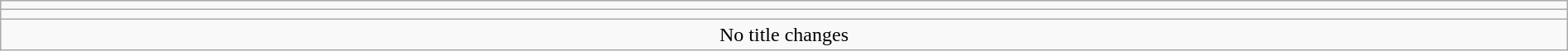<table class="wikitable" style="text-align:center; width:100%;">
<tr>
<td colspan=5></td>
</tr>
<tr>
<td colspan=5><strong></strong></td>
</tr>
<tr>
<td colspan="5">No title changes</td>
</tr>
</table>
